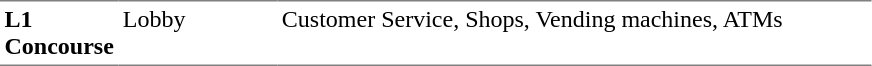<table table border=0 cellspacing=0 cellpadding=3>
<tr>
<td style="border-bottom:solid 1px gray; border-top:solid 1px gray;" valign=top width=50><strong>L1<br>Concourse</strong></td>
<td style="border-bottom:solid 1px gray; border-top:solid 1px gray;" valign=top width=100>Lobby</td>
<td style="border-bottom:solid 1px gray; border-top:solid 1px gray;" valign=top width=390>Customer Service, Shops, Vending machines, ATMs</td>
</tr>
</table>
